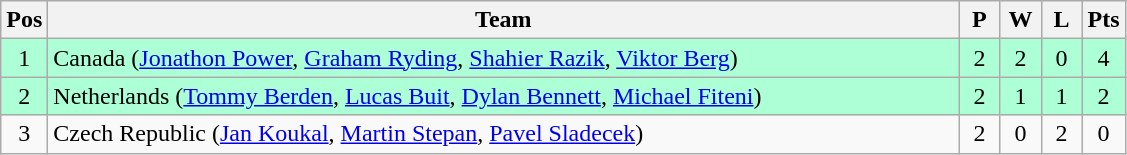<table class="wikitable" style="font-size: 100%; text-align:center;">
<tr>
<th width=20>Pos</th>
<th width=600>Team</th>
<th width=20>P</th>
<th width=20>W</th>
<th width=20>L</th>
<th width=20>Pts</th>
</tr>
<tr style="background: #ADFFD6;">
<td>1</td>
<td align="left"> Canada (<a href='#'>Jonathon Power</a>, <a href='#'>Graham Ryding</a>, <a href='#'>Shahier Razik</a>, <a href='#'>Viktor Berg</a>)</td>
<td>2</td>
<td>2</td>
<td>0</td>
<td>4</td>
</tr>
<tr style="background: #ADFFD6;">
<td>2</td>
<td align="left"> Netherlands (<a href='#'>Tommy Berden</a>, <a href='#'>Lucas Buit</a>, <a href='#'>Dylan Bennett</a>, <a href='#'>Michael Fiteni</a>)</td>
<td>2</td>
<td>1</td>
<td>1</td>
<td>2</td>
</tr>
<tr>
<td>3</td>
<td align="left"> Czech Republic (<a href='#'>Jan Koukal</a>, <a href='#'>Martin Stepan</a>, <a href='#'>Pavel Sladecek</a>)</td>
<td>2</td>
<td>0</td>
<td>2</td>
<td>0</td>
</tr>
</table>
